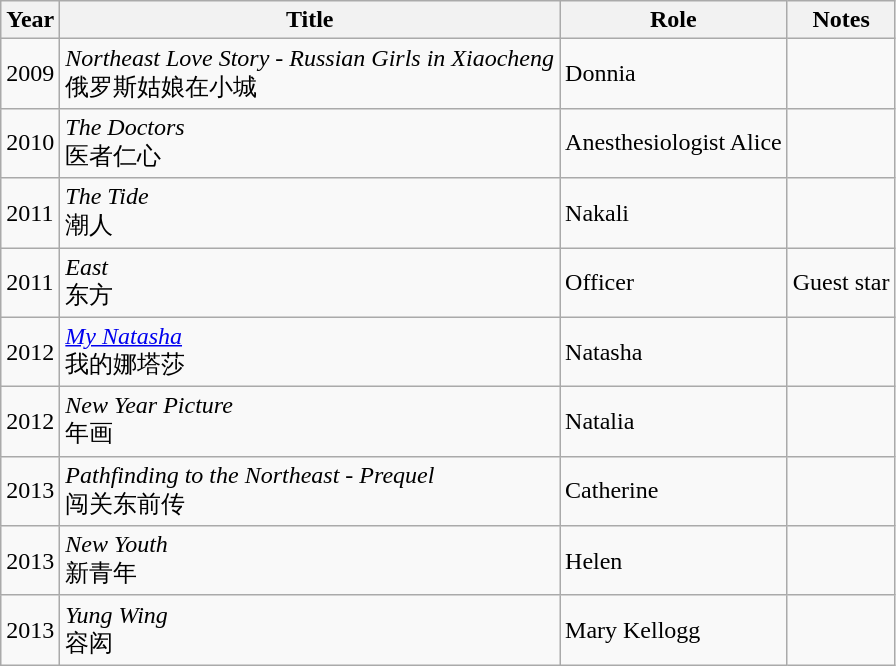<table class="wikitable sortable">
<tr>
<th>Year</th>
<th>Title</th>
<th>Role</th>
<th class="unsortable">Notes</th>
</tr>
<tr>
<td>2009</td>
<td><em>Northeast Love Story - Russian Girls in Xiaocheng</em><br>俄罗斯姑娘在小城</td>
<td>Donnia</td>
<td></td>
</tr>
<tr>
<td>2010</td>
<td><em>The Doctors</em><br>医者仁心</td>
<td>Anesthesiologist Alice</td>
<td></td>
</tr>
<tr>
<td>2011</td>
<td><em>The Tide</em><br>潮人</td>
<td>Nakali</td>
<td></td>
</tr>
<tr>
<td>2011</td>
<td><em>East</em><br>东方</td>
<td>Officer</td>
<td>Guest star</td>
</tr>
<tr>
<td>2012</td>
<td><em><a href='#'>My Natasha</a></em><br>我的娜塔莎</td>
<td>Natasha</td>
<td></td>
</tr>
<tr>
<td>2012</td>
<td><em>New Year Picture</em><br>年画</td>
<td>Natalia</td>
<td></td>
</tr>
<tr>
<td>2013</td>
<td><em>Pathfinding to the Northeast - Prequel</em><br>闯关东前传</td>
<td>Catherine</td>
<td></td>
</tr>
<tr>
<td>2013</td>
<td><em>New Youth</em><br>新青年</td>
<td>Helen</td>
<td></td>
</tr>
<tr>
<td>2013</td>
<td><em>Yung Wing</em><br>容闳</td>
<td>Mary Kellogg</td>
<td></td>
</tr>
</table>
